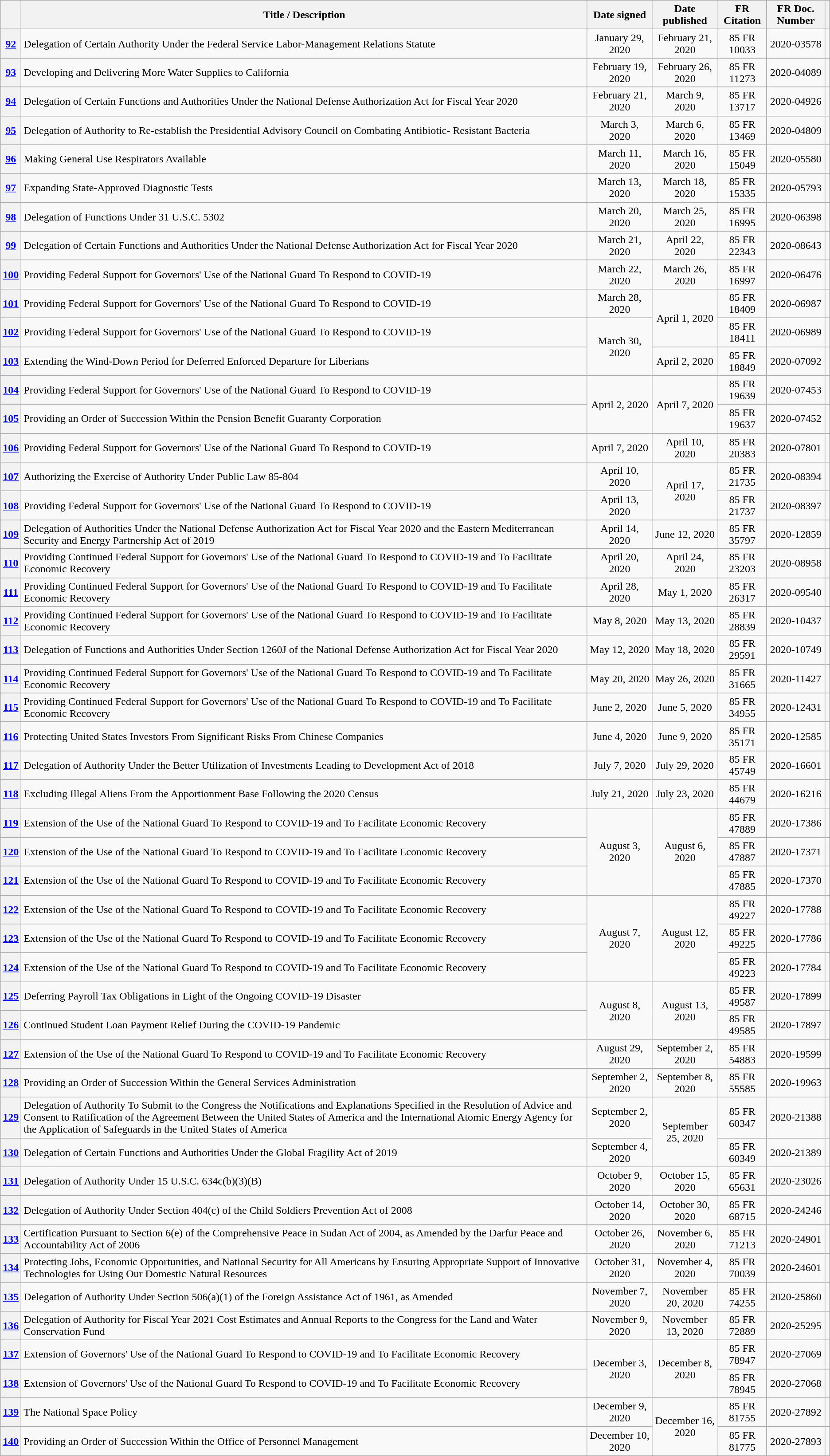<table class="wikitable sortable">
<tr style="text-align:center">
<th></th>
<th>Title / Description</th>
<th>Date signed</th>
<th>Date published</th>
<th>FR Citation</th>
<th>FR Doc. Number</th>
<th class="unsortable"></th>
</tr>
<tr style="text-align:center">
<th><a href='#'>92</a></th>
<td style="text-align:left">Delegation of Certain Authority Under the Federal Service Labor-Management Relations Statute</td>
<td>January 29, 2020</td>
<td>February 21, 2020</td>
<td>85 FR 10033</td>
<td>2020-03578</td>
<td></td>
</tr>
<tr style="text-align:center">
<th><a href='#'>93</a></th>
<td style="text-align:left">Developing and Delivering More Water Supplies to California</td>
<td>February 19, 2020</td>
<td>February 26, 2020</td>
<td>85 FR 11273</td>
<td>2020-04089</td>
<td></td>
</tr>
<tr style="text-align:center">
<th><a href='#'>94</a></th>
<td style="text-align:left">Delegation of Certain Functions and Authorities Under the National Defense Authorization Act for Fiscal Year 2020</td>
<td>February 21, 2020</td>
<td>March 9, 2020</td>
<td>85 FR 13717</td>
<td>2020-04926</td>
<td></td>
</tr>
<tr style="text-align:center">
<th><a href='#'>95</a></th>
<td style="text-align:left">Delegation of Authority to Re-establish the Presidential Advisory Council on Combating Antibiotic- Resistant Bacteria</td>
<td>March 3, 2020</td>
<td>March 6, 2020</td>
<td>85 FR 13469</td>
<td>2020-04809</td>
<td></td>
</tr>
<tr style="text-align:center">
<th><a href='#'>96</a></th>
<td style="text-align:left">Making General Use Respirators Available</td>
<td>March 11, 2020</td>
<td>March 16, 2020</td>
<td>85 FR 15049</td>
<td>2020-05580</td>
<td></td>
</tr>
<tr style="text-align:center">
<th><a href='#'>97</a></th>
<td style="text-align:left">Expanding State-Approved Diagnostic Tests</td>
<td>March 13, 2020</td>
<td>March 18, 2020</td>
<td>85 FR 15335</td>
<td>2020-05793</td>
<td></td>
</tr>
<tr style="text-align:center">
<th><a href='#'>98</a></th>
<td style="text-align:left">Delegation of Functions Under 31 U.S.C. 5302</td>
<td>March 20, 2020</td>
<td>March 25, 2020</td>
<td>85 FR 16995</td>
<td>2020-06398</td>
<td></td>
</tr>
<tr style="text-align:center">
<th><a href='#'>99</a></th>
<td style="text-align:left">Delegation of Certain Functions and Authorities Under the National Defense Authorization Act for Fiscal Year 2020</td>
<td>March 21, 2020</td>
<td>April 22, 2020</td>
<td>85 FR 22343</td>
<td>2020-08643</td>
<td></td>
</tr>
<tr style="text-align:center">
<th><a href='#'>100</a></th>
<td style="text-align:left">Providing Federal Support for Governors' Use of the National Guard To Respond to COVID-19</td>
<td>March 22, 2020</td>
<td>March 26, 2020</td>
<td>85 FR 16997</td>
<td>2020-06476</td>
<td></td>
</tr>
<tr style="text-align:center">
<th><a href='#'>101</a></th>
<td style="text-align:left">Providing Federal Support for Governors' Use of the National Guard To Respond to COVID-19</td>
<td>March 28, 2020</td>
<td rowspan="2">April 1, 2020</td>
<td>85 FR 18409</td>
<td>2020-06987</td>
<td></td>
</tr>
<tr style="text-align:center">
<th><a href='#'>102</a></th>
<td style="text-align:left">Providing Federal Support for Governors' Use of the National Guard To Respond to COVID-19</td>
<td rowspan="2">March 30, 2020</td>
<td>85 FR 18411</td>
<td>2020-06989</td>
<td></td>
</tr>
<tr style="text-align:center">
<th><a href='#'>103</a></th>
<td style="text-align:left">Extending the Wind-Down Period for Deferred Enforced Departure for Liberians</td>
<td>April 2, 2020</td>
<td>85 FR 18849</td>
<td>2020-07092</td>
<td></td>
</tr>
<tr style="text-align:center">
<th><a href='#'>104</a></th>
<td style="text-align:left">Providing Federal Support for Governors' Use of the National Guard To Respond to COVID-19</td>
<td rowspan="2">April 2, 2020</td>
<td rowspan="2">April 7, 2020</td>
<td>85 FR 19639</td>
<td>2020-07453</td>
<td></td>
</tr>
<tr style="text-align:center">
<th><a href='#'>105</a></th>
<td style="text-align:left">Providing an Order of Succession Within the Pension Benefit Guaranty Corporation</td>
<td>85 FR 19637</td>
<td>2020-07452</td>
<td></td>
</tr>
<tr style="text-align:center">
<th><a href='#'>106</a></th>
<td style="text-align:left">Providing Federal Support for Governors' Use of the National Guard To Respond to COVID-19</td>
<td>April 7, 2020</td>
<td>April 10, 2020</td>
<td>85 FR 20383</td>
<td>2020-07801</td>
<td></td>
</tr>
<tr style="text-align:center">
<th><a href='#'>107</a></th>
<td style="text-align:left">Authorizing the Exercise of Authority Under Public Law 85-804</td>
<td>April 10, 2020</td>
<td rowspan="2">April 17, 2020</td>
<td>85 FR 21735</td>
<td>2020-08394</td>
<td></td>
</tr>
<tr style="text-align:center">
<th><a href='#'>108</a></th>
<td style="text-align:left">Providing Federal Support for Governors' Use of the National Guard To Respond to COVID-19</td>
<td>April 13, 2020</td>
<td>85 FR 21737</td>
<td>2020-08397</td>
<td></td>
</tr>
<tr style="text-align:center">
<th><a href='#'>109</a></th>
<td style="text-align:left">Delegation of Authorities Under the National Defense Authorization Act for Fiscal Year 2020 and the Eastern Mediterranean Security and Energy Partnership Act of 2019</td>
<td>April 14, 2020</td>
<td>June 12, 2020</td>
<td>85 FR 35797</td>
<td>2020-12859</td>
<td></td>
</tr>
<tr style="text-align:center">
<th><a href='#'>110</a></th>
<td style="text-align:left">Providing Continued Federal Support for Governors' Use of the National Guard To Respond to COVID-19 and To Facilitate Economic Recovery</td>
<td>April 20, 2020</td>
<td>April 24, 2020</td>
<td>85 FR 23203</td>
<td>2020-08958</td>
<td></td>
</tr>
<tr style="text-align:center">
<th><a href='#'>111</a></th>
<td style="text-align:left">Providing Continued Federal Support for Governors' Use of the National Guard To Respond to COVID-19 and To Facilitate Economic Recovery</td>
<td>April 28, 2020</td>
<td>May 1, 2020</td>
<td>85 FR 26317</td>
<td>2020-09540</td>
<td></td>
</tr>
<tr style="text-align:center">
<th><a href='#'>112</a></th>
<td style="text-align:left">Providing Continued Federal Support for Governors' Use of the National Guard To Respond to COVID-19 and To Facilitate Economic Recovery</td>
<td>May 8, 2020</td>
<td>May 13, 2020</td>
<td>85 FR 28839</td>
<td>2020-10437</td>
<td></td>
</tr>
<tr style="text-align:center">
<th><a href='#'>113</a></th>
<td style="text-align:left">Delegation of Functions and Authorities Under Section 1260J of the National Defense Authorization Act for Fiscal Year 2020</td>
<td>May 12, 2020</td>
<td>May 18, 2020</td>
<td>85 FR 29591</td>
<td>2020-10749</td>
<td></td>
</tr>
<tr style="text-align:center">
<th><a href='#'>114</a></th>
<td style="text-align:left">Providing Continued Federal Support for Governors' Use of the National Guard To Respond to COVID-19 and To Facilitate Economic Recovery</td>
<td>May 20, 2020</td>
<td>May 26, 2020</td>
<td>85 FR 31665</td>
<td>2020-11427</td>
<td></td>
</tr>
<tr style="text-align:center">
<th><a href='#'>115</a></th>
<td style="text-align:left">Providing Continued Federal Support for Governors' Use of the National Guard To Respond to COVID-19 and To Facilitate Economic Recovery</td>
<td>June 2, 2020</td>
<td>June 5, 2020</td>
<td>85 FR 34955</td>
<td>2020-12431</td>
<td></td>
</tr>
<tr style="text-align:center">
<th><a href='#'>116</a></th>
<td style="text-align:left">Protecting United States Investors From Significant Risks From Chinese Companies</td>
<td>June 4, 2020</td>
<td>June 9, 2020</td>
<td>85 FR 35171</td>
<td>2020-12585</td>
<td></td>
</tr>
<tr style="text-align:center">
<th><a href='#'>117</a></th>
<td style="text-align:left">Delegation of Authority Under the Better Utilization of Investments Leading to Development Act of 2018</td>
<td>July 7, 2020</td>
<td>July 29, 2020</td>
<td>85 FR 45749</td>
<td>2020-16601</td>
<td></td>
</tr>
<tr style="text-align:center">
<th><a href='#'>118</a></th>
<td style="text-align:left">Excluding Illegal Aliens From the Apportionment Base Following the 2020 Census</td>
<td>July 21, 2020</td>
<td>July 23, 2020</td>
<td>85 FR 44679</td>
<td>2020-16216</td>
<td></td>
</tr>
<tr style="text-align:center">
<th><a href='#'>119</a></th>
<td style="text-align:left">Extension of the Use of the National Guard To Respond to COVID-19 and To Facilitate Economic Recovery</td>
<td rowspan="3">August 3, 2020</td>
<td rowspan="3">August 6, 2020</td>
<td>85 FR 47889</td>
<td>2020-17386</td>
<td></td>
</tr>
<tr style="text-align:center">
<th><a href='#'>120</a></th>
<td style="text-align:left">Extension of the Use of the National Guard To Respond to COVID-19 and To Facilitate Economic Recovery</td>
<td>85 FR 47887</td>
<td>2020-17371</td>
<td></td>
</tr>
<tr style="text-align:center">
<th><a href='#'>121</a></th>
<td style="text-align:left">Extension of the Use of the National Guard To Respond to COVID-19 and To Facilitate Economic Recovery</td>
<td>85 FR 47885</td>
<td>2020-17370</td>
<td></td>
</tr>
<tr style="text-align:center">
<th><a href='#'>122</a></th>
<td style="text-align:left">Extension of the Use of the National Guard To Respond to COVID-19 and To Facilitate Economic Recovery</td>
<td rowspan="3">August 7, 2020</td>
<td rowspan="3">August 12, 2020</td>
<td>85 FR 49227</td>
<td>2020-17788</td>
<td></td>
</tr>
<tr style="text-align:center">
<th><a href='#'>123</a></th>
<td style="text-align:left">Extension of the Use of the National Guard To Respond to COVID-19 and To Facilitate Economic Recovery</td>
<td>85 FR 49225</td>
<td>2020-17786</td>
<td></td>
</tr>
<tr style="text-align:center">
<th><a href='#'>124</a></th>
<td style="text-align:left">Extension of the Use of the National Guard To Respond to COVID-19 and To Facilitate Economic Recovery</td>
<td>85 FR 49223</td>
<td>2020-17784</td>
<td></td>
</tr>
<tr style="text-align:center">
<th><a href='#'>125</a></th>
<td style="text-align:left">Deferring Payroll Tax Obligations in Light of the Ongoing COVID-19 Disaster</td>
<td rowspan="2">August 8, 2020</td>
<td rowspan="2">August 13, 2020</td>
<td>85 FR 49587</td>
<td>2020-17899</td>
<td></td>
</tr>
<tr style="text-align:center">
<th><a href='#'>126</a></th>
<td style="text-align:left">Continued Student Loan Payment Relief During the COVID-19 Pandemic</td>
<td>85 FR 49585</td>
<td>2020-17897</td>
<td></td>
</tr>
<tr style="text-align:center">
<th><a href='#'>127</a></th>
<td style="text-align:left">Extension of the Use of the National Guard To Respond to COVID-19 and To Facilitate Economic Recovery</td>
<td>August 29, 2020</td>
<td>September 2, 2020</td>
<td>85 FR 54883</td>
<td>2020-19599</td>
<td></td>
</tr>
<tr style="text-align:center">
<th><a href='#'>128</a></th>
<td style="text-align:left">Providing an Order of Succession Within the General Services Administration</td>
<td rowspan"2">September 2, 2020</td>
<td>September 8, 2020</td>
<td>85 FR 55585</td>
<td>2020-19963</td>
<td></td>
</tr>
<tr style="text-align:center">
<th><a href='#'>129</a></th>
<td style="text-align:left">Delegation of Authority To Submit to the Congress the Notifications and Explanations Specified in the Resolution of Advice and Consent to Ratification of the Agreement Between the United States of America and the International Atomic Energy Agency for the Application of Safeguards in the United States of America</td>
<td>September 2, 2020</td>
<td rowspan="2">September 25, 2020</td>
<td>85 FR 60347</td>
<td>2020-21388</td>
<td></td>
</tr>
<tr style="text-align:center">
<th><a href='#'>130</a></th>
<td style="text-align:left">Delegation of Certain Functions and Authorities Under the Global Fragility Act of 2019</td>
<td>September 4, 2020</td>
<td>85 FR 60349</td>
<td>2020-21389</td>
<td></td>
</tr>
<tr style="text-align:center">
<th><a href='#'>131</a></th>
<td style="text-align:left">Delegation of Authority Under 15 U.S.C. 634c(b)(3)(B)</td>
<td>October 9, 2020</td>
<td>October 15, 2020</td>
<td>85 FR 65631</td>
<td>2020-23026</td>
<td></td>
</tr>
<tr style="text-align:center">
<th><a href='#'>132</a></th>
<td style="text-align:left">Delegation of Authority Under Section 404(c) of the Child Soldiers Prevention Act of 2008</td>
<td>October 14, 2020</td>
<td>October 30, 2020</td>
<td>85 FR 68715</td>
<td>2020-24246</td>
<td></td>
</tr>
<tr style="text-align:center">
<th><a href='#'>133</a></th>
<td style="text-align:left">Certification Pursuant to Section 6(e) of the Comprehensive Peace in Sudan Act of 2004, as Amended by the Darfur Peace and Accountability Act of 2006</td>
<td>October 26, 2020</td>
<td>November 6, 2020</td>
<td>85 FR 71213</td>
<td>2020-24901</td>
<td></td>
</tr>
<tr style="text-align:center">
<th><a href='#'>134</a></th>
<td style="text-align:left">Protecting Jobs, Economic Opportunities, and National Security for All Americans by Ensuring Appropriate Support of Innovative Technologies for Using Our Domestic Natural Resources</td>
<td>October 31, 2020</td>
<td>November 4, 2020</td>
<td>85 FR 70039</td>
<td>2020-24601</td>
<td></td>
</tr>
<tr style="text-align:center">
<th><a href='#'>135</a></th>
<td style="text-align:left">Delegation of Authority Under Section 506(a)(1) of the Foreign Assistance Act of 1961, as Amended</td>
<td>November 7, 2020</td>
<td>November 20, 2020</td>
<td>85 FR 74255</td>
<td>2020-25860</td>
<td></td>
</tr>
<tr style="text-align:center">
<th><a href='#'>136</a></th>
<td style="text-align:left">Delegation of Authority for Fiscal Year 2021 Cost Estimates and Annual Reports to the Congress for the Land and Water Conservation Fund</td>
<td>November 9, 2020</td>
<td>November 13, 2020</td>
<td>85 FR 72889</td>
<td>2020-25295</td>
<td></td>
</tr>
<tr style="text-align:center">
<th><a href='#'>137</a></th>
<td style="text-align:left">Extension of Governors' Use of the National Guard To Respond to COVID-19 and To Facilitate Economic Recovery</td>
<td rowspan="2">December 3, 2020</td>
<td rowspan="2">December 8, 2020</td>
<td>85 FR 78947</td>
<td>2020-27069</td>
<td></td>
</tr>
<tr style="text-align:center">
<th><a href='#'>138</a></th>
<td style="text-align:left">Extension of Governors' Use of the National Guard To Respond to COVID-19 and To Facilitate Economic Recovery</td>
<td>85 FR 78945</td>
<td>2020-27068</td>
<td></td>
</tr>
<tr style="text-align:center">
<th><a href='#'>139</a></th>
<td style="text-align:left">The National Space Policy</td>
<td>December 9, 2020</td>
<td rowspan="2">December 16, 2020</td>
<td>85 FR 81755</td>
<td>2020-27892</td>
<td></td>
</tr>
<tr style="text-align:center">
<th><a href='#'>140</a></th>
<td style="text-align:left">Providing an Order of Succession Within the Office of Personnel Management</td>
<td>December 10, 2020</td>
<td>85 FR 81775</td>
<td>2020-27893</td>
<td></td>
</tr>
</table>
